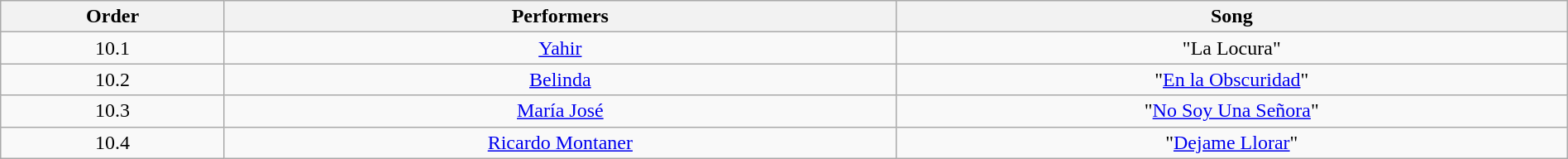<table class="wikitable" style="text-align:center; width:100%">
<tr>
<th width="05%">Order</th>
<th width="15%">Performers</th>
<th width="15%">Song</th>
</tr>
<tr>
<td>10.1</td>
<td><a href='#'>Yahir</a></td>
<td>"La Locura"</td>
</tr>
<tr>
<td>10.2</td>
<td><a href='#'>Belinda</a></td>
<td>"<a href='#'>En la Obscuridad</a>"</td>
</tr>
<tr>
<td>10.3</td>
<td><a href='#'>María José</a></td>
<td>"<a href='#'>No Soy Una Señora</a>"</td>
</tr>
<tr>
<td>10.4</td>
<td><a href='#'>Ricardo Montaner</a></td>
<td>"<a href='#'>Dejame Llorar</a>"</td>
</tr>
</table>
